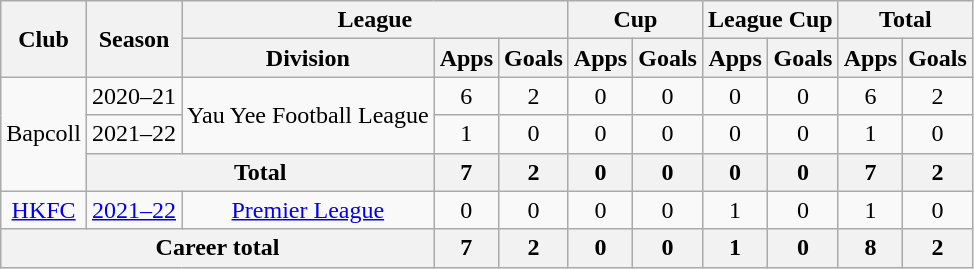<table class="wikitable" style="text-align: center">
<tr>
<th rowspan="2">Club</th>
<th rowspan="2">Season</th>
<th colspan="3">League</th>
<th colspan="2">Cup</th>
<th colspan="2">League Cup</th>
<th colspan="2">Total</th>
</tr>
<tr>
<th>Division</th>
<th>Apps</th>
<th>Goals</th>
<th>Apps</th>
<th>Goals</th>
<th>Apps</th>
<th>Goals</th>
<th>Apps</th>
<th>Goals</th>
</tr>
<tr>
<td rowspan="3">Bapcoll</td>
<td>2020–21</td>
<td rowspan="2">Yau Yee Football League</td>
<td>6</td>
<td>2</td>
<td>0</td>
<td>0</td>
<td>0</td>
<td>0</td>
<td>6</td>
<td>2</td>
</tr>
<tr>
<td>2021–22</td>
<td>1</td>
<td>0</td>
<td>0</td>
<td>0</td>
<td>0</td>
<td>0</td>
<td>1</td>
<td>0</td>
</tr>
<tr>
<th colspan="2">Total</th>
<th>7</th>
<th>2</th>
<th>0</th>
<th>0</th>
<th>0</th>
<th>0</th>
<th>7</th>
<th>2</th>
</tr>
<tr>
<td><a href='#'>HKFC</a></td>
<td><a href='#'>2021–22</a></td>
<td><a href='#'>Premier League</a></td>
<td>0</td>
<td>0</td>
<td>0</td>
<td>0</td>
<td>1</td>
<td>0</td>
<td>1</td>
<td>0</td>
</tr>
<tr>
<th colspan="3">Career total</th>
<th>7</th>
<th>2</th>
<th>0</th>
<th>0</th>
<th>1</th>
<th>0</th>
<th>8</th>
<th>2</th>
</tr>
</table>
